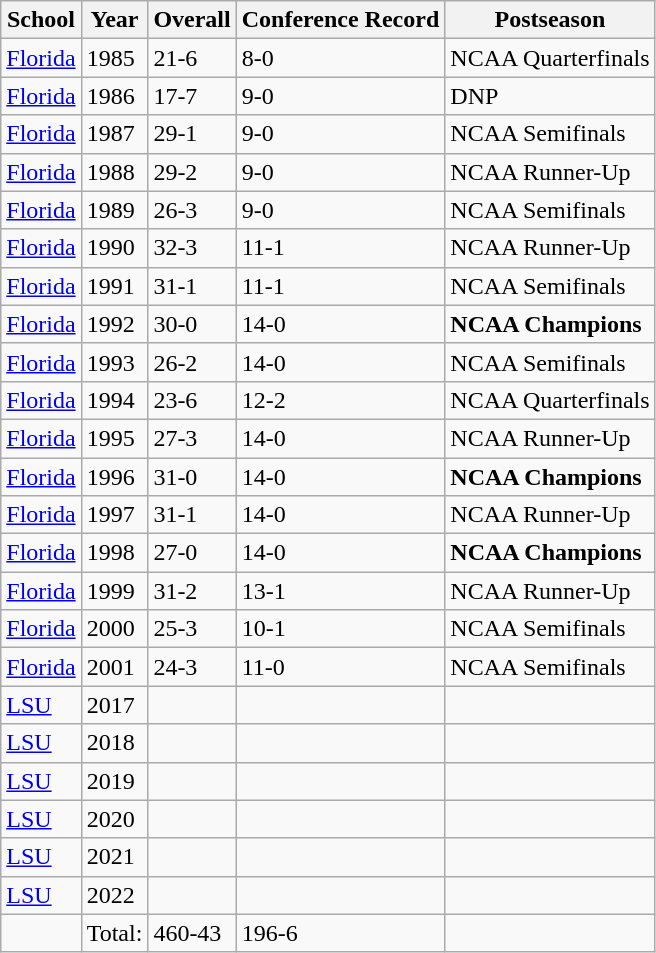<table class="wikitable">
<tr>
<th>School</th>
<th>Year</th>
<th>Overall</th>
<th>Conference Record</th>
<th>Postseason</th>
</tr>
<tr>
<td><a href='#'>Florida</a></td>
<td>1985</td>
<td>21-6</td>
<td>8-0</td>
<td>NCAA Quarterfinals</td>
</tr>
<tr>
<td><a href='#'>Florida</a></td>
<td>1986</td>
<td>17-7</td>
<td>9-0</td>
<td>DNP</td>
</tr>
<tr>
<td><a href='#'>Florida</a></td>
<td>1987</td>
<td>29-1</td>
<td>9-0</td>
<td>NCAA Semifinals</td>
</tr>
<tr>
<td><a href='#'>Florida</a></td>
<td>1988</td>
<td>29-2</td>
<td>9-0</td>
<td>NCAA Runner-Up</td>
</tr>
<tr>
<td><a href='#'>Florida</a></td>
<td>1989</td>
<td>26-3</td>
<td>9-0</td>
<td>NCAA Semifinals</td>
</tr>
<tr>
<td><a href='#'>Florida</a></td>
<td>1990</td>
<td>32-3</td>
<td>11-1</td>
<td>NCAA Runner-Up</td>
</tr>
<tr>
<td><a href='#'>Florida</a></td>
<td>1991</td>
<td>31-1</td>
<td>11-1</td>
<td>NCAA Semifinals</td>
</tr>
<tr>
<td><a href='#'>Florida</a></td>
<td>1992</td>
<td>30-0</td>
<td>14-0</td>
<td><strong>NCAA Champions</strong></td>
</tr>
<tr>
<td><a href='#'>Florida</a></td>
<td>1993</td>
<td>26-2</td>
<td>14-0</td>
<td>NCAA Semifinals</td>
</tr>
<tr>
<td><a href='#'>Florida</a></td>
<td>1994</td>
<td>23-6</td>
<td>12-2</td>
<td>NCAA Quarterfinals</td>
</tr>
<tr>
<td><a href='#'>Florida</a></td>
<td>1995</td>
<td>27-3</td>
<td>14-0</td>
<td>NCAA Runner-Up</td>
</tr>
<tr>
<td><a href='#'>Florida</a></td>
<td>1996</td>
<td>31-0</td>
<td>14-0</td>
<td><strong>NCAA Champions</strong></td>
</tr>
<tr>
<td><a href='#'>Florida</a></td>
<td>1997</td>
<td>31-1</td>
<td>14-0</td>
<td>NCAA Runner-Up</td>
</tr>
<tr>
<td><a href='#'>Florida</a></td>
<td>1998</td>
<td>27-0</td>
<td>14-0</td>
<td><strong>NCAA Champions</strong></td>
</tr>
<tr>
<td><a href='#'>Florida</a></td>
<td>1999</td>
<td>31-2</td>
<td>13-1</td>
<td>NCAA Runner-Up</td>
</tr>
<tr>
<td><a href='#'>Florida</a></td>
<td>2000</td>
<td>25-3</td>
<td>10-1</td>
<td>NCAA Semifinals</td>
</tr>
<tr>
<td><a href='#'>Florida</a></td>
<td>2001</td>
<td>24-3</td>
<td>11-0</td>
<td>NCAA Semifinals</td>
</tr>
<tr>
<td><a href='#'>LSU</a></td>
<td>2017</td>
<td></td>
<td></td>
<td></td>
</tr>
<tr>
<td><a href='#'>LSU</a></td>
<td>2018</td>
<td></td>
<td></td>
<td></td>
</tr>
<tr>
<td><a href='#'>LSU</a></td>
<td>2019</td>
<td></td>
<td></td>
<td></td>
</tr>
<tr>
<td><a href='#'>LSU</a></td>
<td>2020</td>
<td></td>
<td></td>
<td></td>
</tr>
<tr>
<td><a href='#'>LSU</a></td>
<td>2021</td>
<td></td>
<td></td>
<td></td>
</tr>
<tr>
<td><a href='#'>LSU</a></td>
<td>2022</td>
<td></td>
<td></td>
<td></td>
</tr>
<tr>
<td></td>
<td>Total:</td>
<td>460-43</td>
<td>196-6</td>
<td></td>
</tr>
</table>
